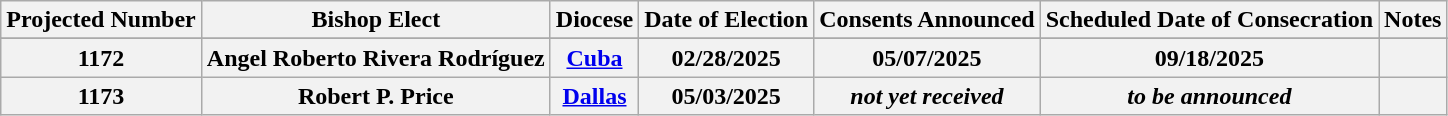<table class="wikitable">
<tr>
<th>Projected Number</th>
<th>Bishop Elect</th>
<th>Diocese</th>
<th>Date of Election</th>
<th>Consents Announced</th>
<th>Scheduled Date of Consecration</th>
<th>Notes</th>
</tr>
<tr>
</tr>
<tr>
<th>1172</th>
<th>Angel Roberto Rivera Rodríguez</th>
<th><a href='#'>Cuba</a></th>
<th>02/28/2025</th>
<th>05/07/2025</th>
<th>09/18/2025</th>
<th></th>
</tr>
<tr>
<th>1173</th>
<th>Robert P. Price</th>
<th><a href='#'>Dallas</a></th>
<th>05/03/2025</th>
<th><em>not yet received</em></th>
<th><em>to be announced</em></th>
<th></th>
</tr>
</table>
